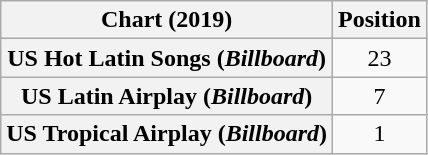<table class="wikitable plainrowheaders" style="text-align:center">
<tr>
<th scope="col">Chart (2019)</th>
<th scope="col">Position</th>
</tr>
<tr>
<th scope="row">US Hot Latin Songs (<em>Billboard</em>)</th>
<td>23</td>
</tr>
<tr>
<th scope="row">US Latin Airplay (<em>Billboard</em>)</th>
<td>7</td>
</tr>
<tr>
<th scope="row">US Tropical Airplay (<em>Billboard</em>)</th>
<td>1</td>
</tr>
</table>
